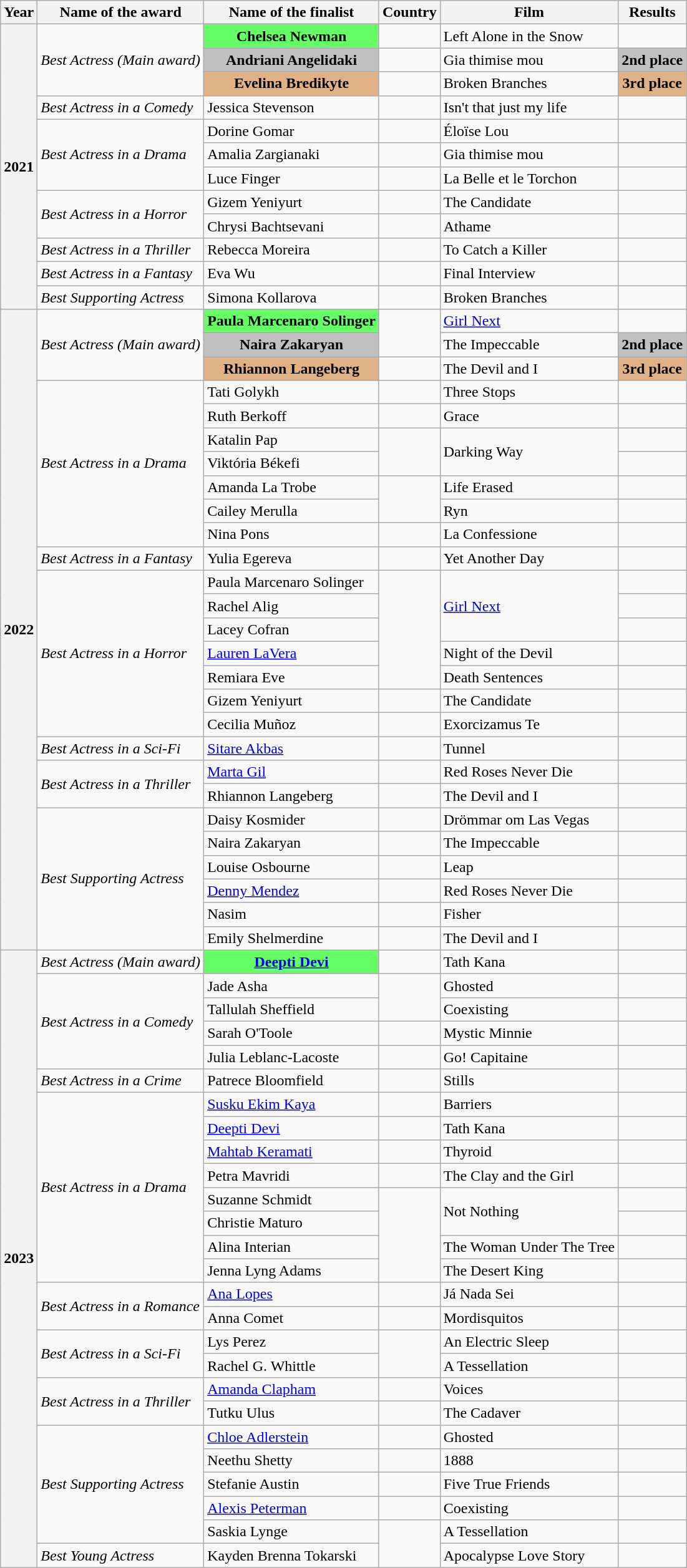<table class="wikitable sortable">
<tr>
<th>Year</th>
<th>Name of the award</th>
<th>Name of the finalist</th>
<th>Country</th>
<th>Film</th>
<th>Results</th>
</tr>
<tr>
<th rowspan="12">2021</th>
<td rowspan="3"><em>Best Actress (Main award)</em></td>
<th style="background:#66ff66;">Chelsea Newman</th>
<td></td>
<td>Left Alone in the Snow</td>
<td></td>
</tr>
<tr>
<th style="background:#c0c0c0;">Andriani Angelidaki</th>
<td></td>
<td>Gia thimise mou</td>
<th style="background:#c0c0c0;">2nd place</th>
</tr>
<tr>
<th style="background:#e0b184;">Evelina Bredikyte</th>
<td></td>
<td>Broken Branches</td>
<th style="background:#e0b184;">3rd place</th>
</tr>
<tr>
<td><em>Best Actress in a Comedy</em></td>
<td>Jessica Stevenson</td>
<td></td>
<td>Isn't that just my life</td>
<td></td>
</tr>
<tr>
<td rowspan="3"><em>Best Actress in a Drama</em></td>
<td>Dorine Gomar</td>
<td></td>
<td>Éloïse Lou</td>
<td></td>
</tr>
<tr>
<td>Amalia Zargianaki</td>
<td></td>
<td>Gia thimise mou</td>
<td></td>
</tr>
<tr>
<td>Luce Finger</td>
<td></td>
<td>La Belle et le Torchon</td>
<td></td>
</tr>
<tr>
<td rowspan="2"><em>Best Actress in a Horror</em></td>
<td>Gizem Yeniyurt</td>
<td></td>
<td>The Candidate</td>
<td></td>
</tr>
<tr>
<td>Chrysi Bachtsevani</td>
<td></td>
<td>Athame</td>
<td></td>
</tr>
<tr>
<td><em>Best Actress in a Thriller</em></td>
<td>Rebecca Moreira</td>
<td></td>
<td>To Catch a Killer</td>
<td></td>
</tr>
<tr>
<td><em>Best Actress in a Fantasy</em></td>
<td>Eva Wu</td>
<td></td>
<td>Final Interview</td>
<td></td>
</tr>
<tr>
<td><em>Best Supporting Actress</em></td>
<td>Simona Kollarova</td>
<td></td>
<td>Broken Branches</td>
<td></td>
</tr>
<tr>
<th rowspan="27">2022</th>
<td rowspan="3"><em>Best Actress (Main award)</em></td>
<th style="background:#66ff66;">Paula Marcenaro Solinger</th>
<td rowspan="2"></td>
<td><a href='#'>Girl Next</a></td>
<td></td>
</tr>
<tr>
<th style="background:#c0c0c0;">Naira Zakaryan</th>
<td>The Impeccable</td>
<th style="background:#c0c0c0;">2nd place</th>
</tr>
<tr>
<th style="background:#e0b184;">Rhiannon Langeberg</th>
<td></td>
<td>The Devil and I</td>
<th style="background:#e0b184;">3rd place</th>
</tr>
<tr>
<td rowspan="7"><em>Best Actress in a Drama</em></td>
<td>Tati Golykh</td>
<td></td>
<td>Three Stops</td>
<td></td>
</tr>
<tr>
<td>Ruth Berkoff</td>
<td></td>
<td>Grace</td>
<td></td>
</tr>
<tr>
<td>Katalin Pap</td>
<td rowspan="2"></td>
<td rowspan="2">Darking Way</td>
<td></td>
</tr>
<tr>
<td>Viktória Békefi</td>
<td></td>
</tr>
<tr>
<td>Amanda La Trobe</td>
<td rowspan="2"></td>
<td>Life Erased</td>
<td></td>
</tr>
<tr>
<td>Cailey Merulla</td>
<td>Ryn</td>
<td></td>
</tr>
<tr>
<td>Nina Pons</td>
<td></td>
<td>La Confessione</td>
<td></td>
</tr>
<tr>
<td><em>Best Actress in a Fantasy</em></td>
<td>Yulia Egereva</td>
<td></td>
<td>Yet Another Day</td>
<td></td>
</tr>
<tr>
<td rowspan="7"><em>Best Actress in a Horror</em></td>
<td>Paula Marcenaro Solinger</td>
<td rowspan="5"></td>
<td rowspan="3"><a href='#'>Girl Next</a></td>
<td></td>
</tr>
<tr>
<td>Rachel Alig</td>
<td></td>
</tr>
<tr>
<td>Lacey Cofran</td>
<td></td>
</tr>
<tr>
<td><a href='#'>Lauren LaVera</a></td>
<td>Night of the Devil</td>
<td></td>
</tr>
<tr>
<td>Remiara Eve</td>
<td>Death Sentences</td>
<td></td>
</tr>
<tr>
<td>Gizem Yeniyurt</td>
<td></td>
<td>The Candidate</td>
<td></td>
</tr>
<tr>
<td>Cecilia Muñoz</td>
<td></td>
<td>Exorcizamus Te</td>
<td></td>
</tr>
<tr>
<td><em>Best Actress in a Sci-Fi</em></td>
<td><a href='#'>Sitare Akbas</a></td>
<td></td>
<td>Tunnel</td>
<td></td>
</tr>
<tr>
<td rowspan="2"><em>Best Actress in a Thriller</em></td>
<td><a href='#'>Marta Gil</a></td>
<td></td>
<td>Red Roses Never Die</td>
<td></td>
</tr>
<tr>
<td>Rhiannon Langeberg</td>
<td></td>
<td>The Devil and I</td>
<td></td>
</tr>
<tr>
<td rowspan="6"><em>Best Supporting Actress</em></td>
<td>Daisy Kosmider</td>
<td></td>
<td>Drömmar om Las Vegas</td>
<td></td>
</tr>
<tr>
<td>Naira Zakaryan</td>
<td></td>
<td>The Impeccable</td>
<td></td>
</tr>
<tr>
<td>Louise Osbourne</td>
<td></td>
<td>Leap</td>
<td></td>
</tr>
<tr>
<td><a href='#'>Denny Mendez</a></td>
<td></td>
<td>Red Roses Never Die</td>
<td></td>
</tr>
<tr>
<td>Nasim</td>
<td></td>
<td>Fisher</td>
<td></td>
</tr>
<tr>
<td>Emily Shelmerdine</td>
<td></td>
<td>The Devil and I</td>
<td></td>
</tr>
<tr>
<th rowspan="26">2023</th>
<td><em>Best Actress (Main award)</em></td>
<th style="background:#66ff66;"><a href='#'>Deepti Devi</a></th>
<td></td>
<td>Tath Kana</td>
<td></td>
</tr>
<tr>
<td rowspan="4"><em>Best Actress in a Comedy</em></td>
<td>Jade Asha</td>
<td rowspan="2"></td>
<td>Ghosted</td>
<td></td>
</tr>
<tr>
<td>Tallulah Sheffield</td>
<td>Coexisting</td>
<td></td>
</tr>
<tr>
<td>Sarah O'Toole</td>
<td></td>
<td>Mystic Minnie</td>
<td></td>
</tr>
<tr>
<td>Julia Leblanc-Lacoste</td>
<td></td>
<td>Go! Capitaine</td>
<td></td>
</tr>
<tr>
<td><em>Best Actress in a Crime</em></td>
<td>Patrece Bloomfield</td>
<td></td>
<td>Stills</td>
<td></td>
</tr>
<tr>
<td rowspan="8"><em>Best Actress in a Drama</em></td>
<td><a href='#'>Susku Ekim Kaya</a></td>
<td></td>
<td>Barriers</td>
<td></td>
</tr>
<tr>
<td><a href='#'>Deepti Devi</a></td>
<td></td>
<td>Tath Kana</td>
<td></td>
</tr>
<tr>
<td><a href='#'>Mahtab Keramati</a></td>
<td></td>
<td>Thyroid</td>
<td></td>
</tr>
<tr>
<td>Petra Mavridi</td>
<td></td>
<td>The Clay and the Girl</td>
<td></td>
</tr>
<tr>
<td>Suzanne Schmidt</td>
<td rowspan="4"></td>
<td rowspan="2">Not Nothing</td>
<td></td>
</tr>
<tr>
<td>Christie Maturo</td>
<td></td>
</tr>
<tr>
<td>Alina Interian</td>
<td>The Woman Under The Tree</td>
<td></td>
</tr>
<tr>
<td>Jenna Lyng Adams</td>
<td>The Desert King</td>
<td></td>
</tr>
<tr>
<td rowspan="2"><em>Best Actress in a Romance</em></td>
<td><a href='#'>Ana Lopes</a></td>
<td></td>
<td>Já Nada Sei</td>
<td></td>
</tr>
<tr>
<td>Anna Comet</td>
<td></td>
<td>Mordisquitos</td>
<td></td>
</tr>
<tr>
<td rowspan="2"><em>Best Actress in a Sci-Fi</em></td>
<td>Lys Perez</td>
<td rowspan="2"></td>
<td>An Electric Sleep</td>
<td></td>
</tr>
<tr>
<td>Rachel G. Whittle</td>
<td>A Tessellation</td>
<td></td>
</tr>
<tr>
<td rowspan="2"><em>Best Actress in a Thriller</em></td>
<td><a href='#'>Amanda Clapham</a></td>
<td></td>
<td>Voices</td>
<td></td>
</tr>
<tr>
<td>Tutku Ulus</td>
<td></td>
<td>The Cadaver</td>
<td></td>
</tr>
<tr>
<td rowspan="5"><em>Best Supporting Actress</em></td>
<td><a href='#'>Chloe Adlerstein</a></td>
<td></td>
<td>Ghosted</td>
<td></td>
</tr>
<tr>
<td>Neethu Shetty</td>
<td></td>
<td>1888</td>
<td></td>
</tr>
<tr>
<td>Stefanie Austin</td>
<td></td>
<td>Five True Friends</td>
<td></td>
</tr>
<tr>
<td><a href='#'>Alexis Peterman</a></td>
<td></td>
<td>Coexisting</td>
<td></td>
</tr>
<tr>
<td>Saskia Lynge</td>
<td rowspan="2"></td>
<td>A Tessellation</td>
<td></td>
</tr>
<tr>
<td><em>Best Young Actress</em></td>
<td>Kayden Brenna Tokarski</td>
<td>Apocalypse Love Story</td>
<td></td>
</tr>
</table>
